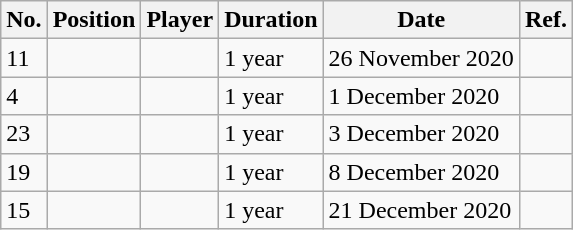<table class="wikitable">
<tr>
<th scope="col">No.</th>
<th scope="col">Position</th>
<th scope="col">Player</th>
<th scope="col">Duration</th>
<th scope="col">Date</th>
<th scope="col">Ref.</th>
</tr>
<tr>
<td>11</td>
<td></td>
<td align="left"></td>
<td>1 year</td>
<td>26 November 2020</td>
<td></td>
</tr>
<tr>
<td>4</td>
<td></td>
<td align="left"></td>
<td>1 year</td>
<td>1 December 2020</td>
<td></td>
</tr>
<tr>
<td>23</td>
<td></td>
<td align="left"></td>
<td>1 year</td>
<td>3 December 2020</td>
<td></td>
</tr>
<tr>
<td>19</td>
<td></td>
<td align="left"></td>
<td>1 year</td>
<td>8 December 2020</td>
<td></td>
</tr>
<tr>
<td>15</td>
<td></td>
<td align="left"></td>
<td>1 year</td>
<td>21 December 2020</td>
<td></td>
</tr>
</table>
